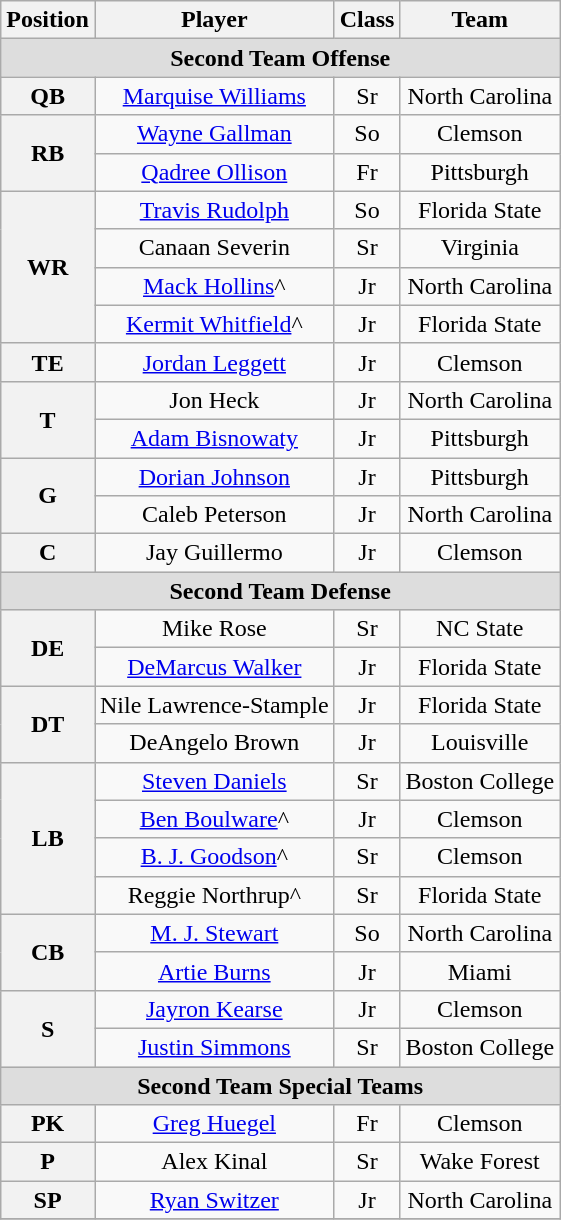<table class="wikitable">
<tr>
<th>Position</th>
<th>Player</th>
<th>Class</th>
<th>Team</th>
</tr>
<tr>
<td colspan="4" style="text-align:center; background:#ddd;"><strong>Second Team Offense</strong></td>
</tr>
<tr style="text-align:center;">
<th rowspan="1">QB</th>
<td><a href='#'>Marquise Williams</a></td>
<td>Sr</td>
<td>North Carolina</td>
</tr>
<tr style="text-align:center;">
<th rowspan="2">RB</th>
<td><a href='#'>Wayne Gallman</a></td>
<td>So</td>
<td>Clemson</td>
</tr>
<tr style="text-align:center;">
<td><a href='#'>Qadree Ollison</a></td>
<td>Fr</td>
<td>Pittsburgh</td>
</tr>
<tr style="text-align:center;">
<th rowspan="4">WR</th>
<td><a href='#'>Travis Rudolph</a></td>
<td>So</td>
<td>Florida State</td>
</tr>
<tr style="text-align:center;">
<td>Canaan Severin</td>
<td>Sr</td>
<td>Virginia</td>
</tr>
<tr style="text-align:center;">
<td><a href='#'>Mack Hollins</a>^</td>
<td>Jr</td>
<td>North Carolina</td>
</tr>
<tr style="text-align:center;">
<td><a href='#'>Kermit Whitfield</a>^</td>
<td>Jr</td>
<td>Florida State</td>
</tr>
<tr style="text-align:center;">
<th rowspan="1">TE</th>
<td><a href='#'>Jordan Leggett</a></td>
<td>Jr</td>
<td>Clemson</td>
</tr>
<tr style="text-align:center;">
<th rowspan="2">T</th>
<td>Jon Heck</td>
<td>Jr</td>
<td>North Carolina</td>
</tr>
<tr style="text-align:center;">
<td><a href='#'>Adam Bisnowaty</a></td>
<td>Jr</td>
<td>Pittsburgh</td>
</tr>
<tr style="text-align:center;">
<th rowspan="2">G</th>
<td><a href='#'>Dorian Johnson</a></td>
<td>Jr</td>
<td>Pittsburgh</td>
</tr>
<tr style="text-align:center;">
<td>Caleb Peterson</td>
<td>Jr</td>
<td>North Carolina</td>
</tr>
<tr style="text-align:center;">
<th rowspan="1">C</th>
<td>Jay Guillermo</td>
<td>Jr</td>
<td>Clemson</td>
</tr>
<tr style="text-align:center;">
<td colspan="4" style="text-align:center; background:#ddd;"><strong>Second Team Defense</strong></td>
</tr>
<tr style="text-align:center;">
<th rowspan="2">DE</th>
<td>Mike Rose</td>
<td>Sr</td>
<td>NC State</td>
</tr>
<tr style="text-align:center;">
<td><a href='#'>DeMarcus Walker</a></td>
<td>Jr</td>
<td>Florida State</td>
</tr>
<tr style="text-align:center;">
<th rowspan="2">DT</th>
<td>Nile Lawrence-Stample</td>
<td>Jr</td>
<td>Florida State</td>
</tr>
<tr style="text-align:center;">
<td>DeAngelo Brown</td>
<td>Jr</td>
<td>Louisville</td>
</tr>
<tr style="text-align:center;">
<th rowspan="4">LB</th>
<td><a href='#'>Steven Daniels</a></td>
<td>Sr</td>
<td>Boston College</td>
</tr>
<tr style="text-align:center;">
<td><a href='#'>Ben Boulware</a>^</td>
<td>Jr</td>
<td>Clemson</td>
</tr>
<tr style="text-align:center;">
<td><a href='#'>B. J. Goodson</a>^</td>
<td>Sr</td>
<td>Clemson</td>
</tr>
<tr style="text-align:center;">
<td>Reggie Northrup^</td>
<td>Sr</td>
<td>Florida State</td>
</tr>
<tr style="text-align:center;">
<th rowspan="2">CB</th>
<td><a href='#'>M. J. Stewart</a></td>
<td>So</td>
<td>North Carolina</td>
</tr>
<tr style="text-align:center;">
<td><a href='#'>Artie Burns</a></td>
<td>Jr</td>
<td>Miami</td>
</tr>
<tr style="text-align:center;">
<th rowspan="2">S</th>
<td><a href='#'>Jayron Kearse</a></td>
<td>Jr</td>
<td>Clemson</td>
</tr>
<tr style="text-align:center;">
<td><a href='#'>Justin Simmons</a></td>
<td>Sr</td>
<td>Boston College</td>
</tr>
<tr>
<td colspan="4" style="text-align:center; background:#ddd;"><strong>Second Team Special Teams</strong></td>
</tr>
<tr style="text-align:center;">
<th rowspan="1">PK</th>
<td><a href='#'>Greg Huegel</a></td>
<td>Fr</td>
<td>Clemson</td>
</tr>
<tr style="text-align:center;">
<th rowspan="1">P</th>
<td>Alex Kinal</td>
<td>Sr</td>
<td>Wake Forest</td>
</tr>
<tr style="text-align:center;">
<th rowspan="1">SP</th>
<td><a href='#'>Ryan Switzer</a></td>
<td>Jr</td>
<td>North Carolina</td>
</tr>
<tr>
</tr>
</table>
